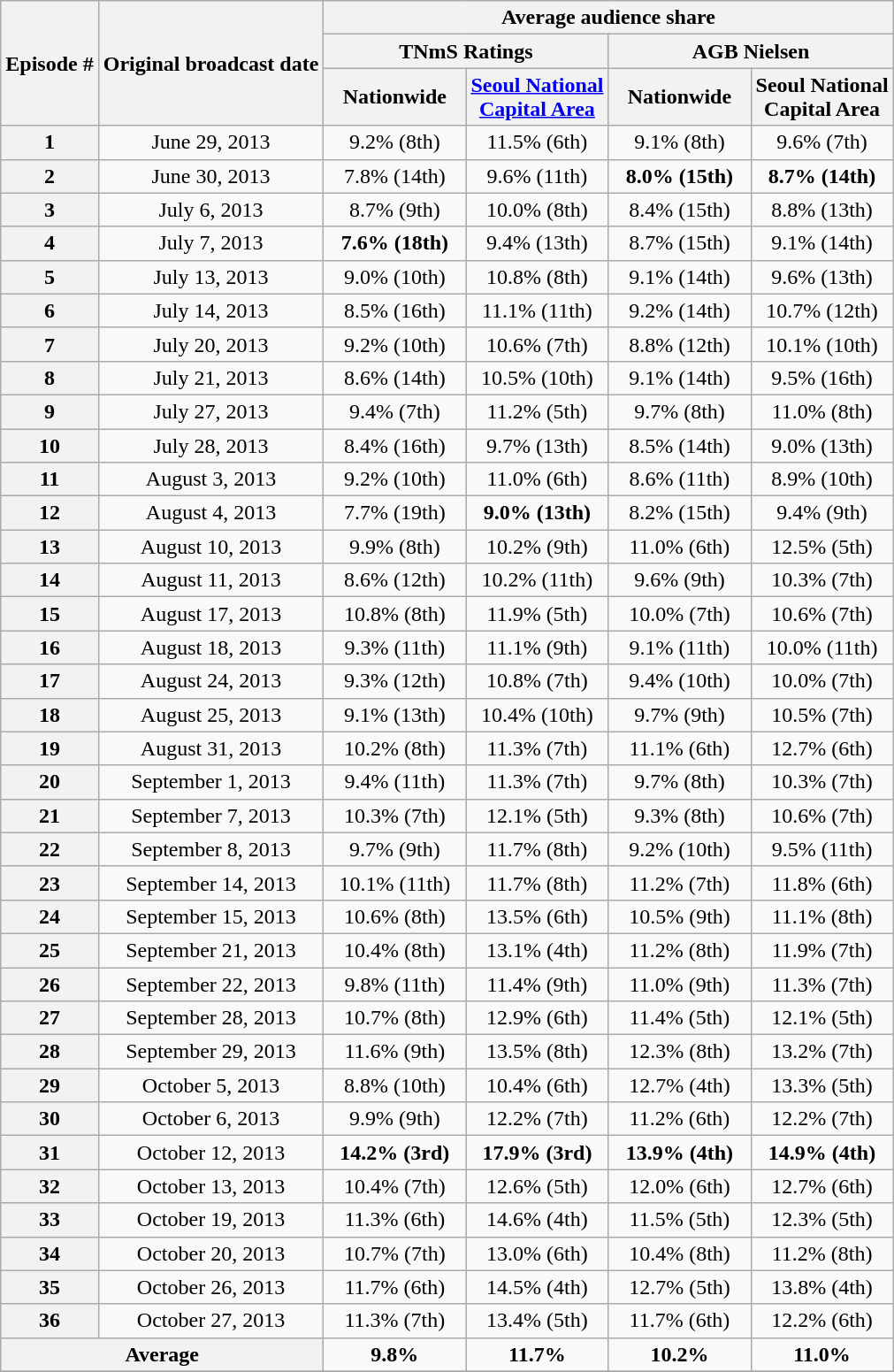<table class=wikitable style="text-align:center">
<tr>
<th rowspan="3">Episode #</th>
<th rowspan="3">Original broadcast date</th>
<th colspan="5">Average audience share</th>
</tr>
<tr>
<th colspan="2">TNmS Ratings</th>
<th colspan="2">AGB Nielsen</th>
</tr>
<tr>
<th width=100>Nationwide</th>
<th width=100><a href='#'>Seoul National Capital Area</a></th>
<th width=100>Nationwide</th>
<th width=100>Seoul National Capital Area</th>
</tr>
<tr>
<th>1</th>
<td>June 29, 2013</td>
<td>9.2% (8th)</td>
<td>11.5% (6th)</td>
<td>9.1% (8th)</td>
<td>9.6% (7th)</td>
</tr>
<tr>
<th>2</th>
<td>June 30, 2013</td>
<td>7.8% (14th)</td>
<td>9.6% (11th)</td>
<td><span> <strong>8.0% (15th)</strong></span></td>
<td><span> <strong>8.7% (14th)</strong></span></td>
</tr>
<tr>
<th>3</th>
<td>July 6, 2013</td>
<td>8.7% (9th)</td>
<td>10.0% (8th)</td>
<td>8.4% (15th)</td>
<td>8.8% (13th)</td>
</tr>
<tr>
<th>4</th>
<td>July 7, 2013</td>
<td><span> <strong>7.6% (18th)</strong></span></td>
<td>9.4% (13th)</td>
<td>8.7% (15th)</td>
<td>9.1% (14th)</td>
</tr>
<tr>
<th>5</th>
<td>July 13, 2013</td>
<td>9.0% (10th)</td>
<td>10.8% (8th)</td>
<td>9.1% (14th)</td>
<td>9.6% (13th)</td>
</tr>
<tr>
<th>6</th>
<td>July 14, 2013</td>
<td>8.5% (16th)</td>
<td>11.1% (11th)</td>
<td>9.2% (14th)</td>
<td>10.7% (12th)</td>
</tr>
<tr>
<th>7</th>
<td>July 20, 2013</td>
<td>9.2% (10th)</td>
<td>10.6% (7th)</td>
<td>8.8% (12th)</td>
<td>10.1% (10th)</td>
</tr>
<tr>
<th>8</th>
<td>July 21, 2013</td>
<td>8.6% (14th)</td>
<td>10.5% (10th)</td>
<td>9.1% (14th)</td>
<td>9.5% (16th)</td>
</tr>
<tr>
<th>9</th>
<td>July 27, 2013</td>
<td>9.4% (7th)</td>
<td>11.2% (5th)</td>
<td>9.7% (8th)</td>
<td>11.0% (8th)</td>
</tr>
<tr>
<th>10</th>
<td>July 28, 2013</td>
<td>8.4% (16th)</td>
<td>9.7% (13th)</td>
<td>8.5% (14th)</td>
<td>9.0% (13th)</td>
</tr>
<tr>
<th>11</th>
<td>August 3, 2013</td>
<td>9.2% (10th)</td>
<td>11.0% (6th)</td>
<td>8.6% (11th)</td>
<td>8.9% (10th)</td>
</tr>
<tr>
<th>12</th>
<td>August 4, 2013</td>
<td>7.7% (19th)</td>
<td><span> <strong>9.0% (13th)</strong></span></td>
<td>8.2% (15th)</td>
<td>9.4% (9th)</td>
</tr>
<tr>
<th>13</th>
<td>August 10, 2013</td>
<td>9.9% (8th)</td>
<td>10.2% (9th)</td>
<td>11.0% (6th)</td>
<td>12.5% (5th)</td>
</tr>
<tr>
<th>14</th>
<td>August 11, 2013</td>
<td>8.6% (12th)</td>
<td>10.2% (11th)</td>
<td>9.6% (9th)</td>
<td>10.3% (7th)</td>
</tr>
<tr>
<th>15</th>
<td>August 17, 2013</td>
<td>10.8% (8th)</td>
<td>11.9% (5th)</td>
<td>10.0% (7th)</td>
<td>10.6% (7th)</td>
</tr>
<tr>
<th>16</th>
<td>August 18, 2013</td>
<td>9.3% (11th)</td>
<td>11.1% (9th)</td>
<td>9.1% (11th)</td>
<td>10.0% (11th)</td>
</tr>
<tr>
<th>17</th>
<td>August 24, 2013</td>
<td>9.3% (12th)</td>
<td>10.8% (7th)</td>
<td>9.4% (10th)</td>
<td>10.0% (7th)</td>
</tr>
<tr>
<th>18</th>
<td>August 25, 2013</td>
<td>9.1% (13th)</td>
<td>10.4% (10th)</td>
<td>9.7% (9th)</td>
<td>10.5% (7th)</td>
</tr>
<tr>
<th>19</th>
<td>August 31, 2013</td>
<td>10.2% (8th)</td>
<td>11.3% (7th)</td>
<td>11.1% (6th)</td>
<td>12.7% (6th)</td>
</tr>
<tr>
<th>20</th>
<td>September 1, 2013</td>
<td>9.4% (11th)</td>
<td>11.3% (7th)</td>
<td>9.7% (8th)</td>
<td>10.3% (7th)</td>
</tr>
<tr>
<th>21</th>
<td>September 7, 2013</td>
<td>10.3% (7th)</td>
<td>12.1% (5th)</td>
<td>9.3% (8th)</td>
<td>10.6% (7th)</td>
</tr>
<tr>
<th>22</th>
<td>September 8, 2013</td>
<td>9.7% (9th)</td>
<td>11.7% (8th)</td>
<td>9.2% (10th)</td>
<td>9.5% (11th)</td>
</tr>
<tr>
<th>23</th>
<td>September 14, 2013</td>
<td>10.1% (11th)</td>
<td>11.7% (8th)</td>
<td>11.2% (7th)</td>
<td>11.8% (6th)</td>
</tr>
<tr>
<th>24</th>
<td>September 15, 2013</td>
<td>10.6% (8th)</td>
<td>13.5% (6th)</td>
<td>10.5% (9th)</td>
<td>11.1% (8th)</td>
</tr>
<tr>
<th>25</th>
<td>September 21, 2013</td>
<td>10.4% (8th)</td>
<td>13.1% (4th)</td>
<td>11.2% (8th)</td>
<td>11.9% (7th)</td>
</tr>
<tr>
<th>26</th>
<td>September 22, 2013</td>
<td>9.8% (11th)</td>
<td>11.4% (9th)</td>
<td>11.0% (9th)</td>
<td>11.3% (7th)</td>
</tr>
<tr>
<th>27</th>
<td>September 28, 2013</td>
<td>10.7% (8th)</td>
<td>12.9% (6th)</td>
<td>11.4% (5th)</td>
<td>12.1% (5th)</td>
</tr>
<tr>
<th>28</th>
<td>September 29, 2013</td>
<td>11.6% (9th)</td>
<td>13.5% (8th)</td>
<td>12.3% (8th)</td>
<td>13.2% (7th)</td>
</tr>
<tr>
<th>29</th>
<td>October 5, 2013</td>
<td>8.8% (10th)</td>
<td>10.4% (6th)</td>
<td>12.7% (4th)</td>
<td>13.3% (5th)</td>
</tr>
<tr>
<th>30</th>
<td>October 6, 2013</td>
<td>9.9% (9th)</td>
<td>12.2% (7th)</td>
<td>11.2% (6th)</td>
<td>12.2% (7th)</td>
</tr>
<tr>
<th>31</th>
<td>October 12, 2013</td>
<td><span> <strong>14.2% (3rd)</strong></span></td>
<td><span> <strong>17.9% (3rd)</strong></span></td>
<td><span> <strong>13.9% (4th)</strong></span></td>
<td><span> <strong>14.9% (4th)</strong></span></td>
</tr>
<tr>
<th>32</th>
<td>October 13, 2013</td>
<td>10.4% (7th)</td>
<td>12.6% (5th)</td>
<td>12.0% (6th)</td>
<td>12.7% (6th)</td>
</tr>
<tr>
<th>33</th>
<td>October 19, 2013</td>
<td>11.3% (6th)</td>
<td>14.6% (4th)</td>
<td>11.5% (5th)</td>
<td>12.3% (5th)</td>
</tr>
<tr>
<th>34</th>
<td>October 20, 2013</td>
<td>10.7% (7th)</td>
<td>13.0% (6th)</td>
<td>10.4% (8th)</td>
<td>11.2% (8th)</td>
</tr>
<tr>
<th>35</th>
<td>October 26, 2013</td>
<td>11.7% (6th)</td>
<td>14.5% (4th)</td>
<td>12.7% (5th)</td>
<td>13.8% (4th)</td>
</tr>
<tr>
<th>36</th>
<td>October 27, 2013</td>
<td>11.3% (7th)</td>
<td>13.4% (5th)</td>
<td>11.7% (6th)</td>
<td>12.2% (6th)</td>
</tr>
<tr>
<th colspan="2">Average</th>
<td><span> <strong>9.8%</strong></span></td>
<td><span> <strong>11.7%</strong></span></td>
<td><span> <strong>10.2%</strong></span></td>
<td><span> <strong>11.0%</strong></span></td>
</tr>
<tr>
</tr>
</table>
